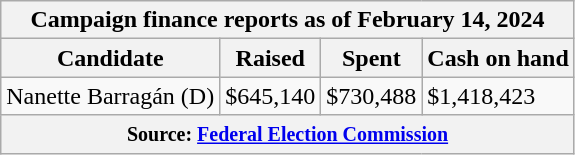<table class="wikitable sortable">
<tr>
<th colspan=4>Campaign finance reports as of February 14, 2024</th>
</tr>
<tr style="text-align:center;">
<th>Candidate</th>
<th>Raised</th>
<th>Spent</th>
<th>Cash on hand</th>
</tr>
<tr>
<td>Nanette Barragán (D)</td>
<td>$645,140</td>
<td>$730,488</td>
<td>$1,418,423</td>
</tr>
<tr>
<th colspan="4"><small>Source: <a href='#'>Federal Election Commission</a></small></th>
</tr>
</table>
